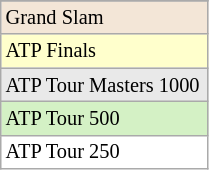<table class="wikitable" style="font-size:85%; width:11%;">
<tr>
</tr>
<tr style="background:#f3e6d7;">
<td>Grand Slam</td>
</tr>
<tr style="background:#ffffcc;">
<td>ATP Finals</td>
</tr>
<tr style="background:#e9e9e9;">
<td>ATP Tour Masters 1000</td>
</tr>
<tr style="background:#d4f1c5;">
<td>ATP Tour 500</td>
</tr>
<tr style="background:#ffffff;">
<td>ATP Tour 250</td>
</tr>
</table>
